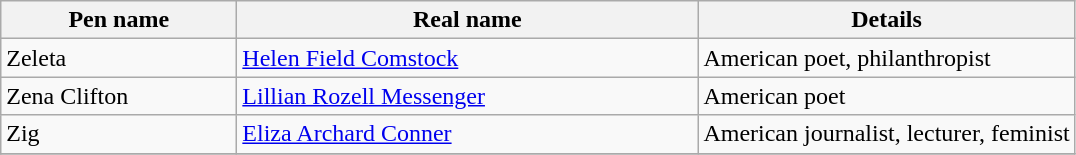<table class="wikitable sortable">
<tr>
<th style="width:150px;">Pen name</th>
<th style="width:300px;">Real name</th>
<th class=unsortable>Details</th>
</tr>
<tr>
<td>Zeleta</td>
<td><a href='#'>Helen Field Comstock</a></td>
<td>American poet, philanthropist</td>
</tr>
<tr>
<td>Zena Clifton</td>
<td><a href='#'>Lillian Rozell Messenger</a></td>
<td>American poet</td>
</tr>
<tr>
<td>Zig</td>
<td><a href='#'>Eliza Archard Conner</a></td>
<td>American journalist, lecturer, feminist</td>
</tr>
<tr>
</tr>
</table>
